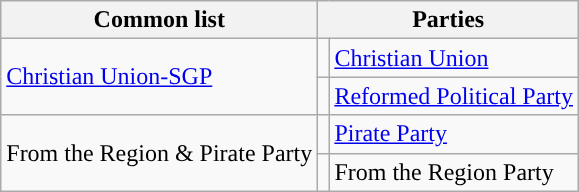<table class="wikitable">
<tr>
<th>Common list</th>
<th colspan="2">Parties</th>
</tr>
<tr>
<td rowspan="2"><a href='#'>Christian Union-SGP</a></td>
<td style="background:"></td>
<td><a href='#'>Christian Union</a></td>
</tr>
<tr>
<td style="background:"></td>
<td><a href='#'>Reformed Political Party</a></td>
</tr>
<tr>
<td rowspan="2">From the Region & Pirate Party</td>
<td style="background:"></td>
<td><a href='#'>Pirate Party</a></td>
</tr>
<tr>
<td style="background:"></td>
<td>From the Region Party</td>
</tr>
</table>
